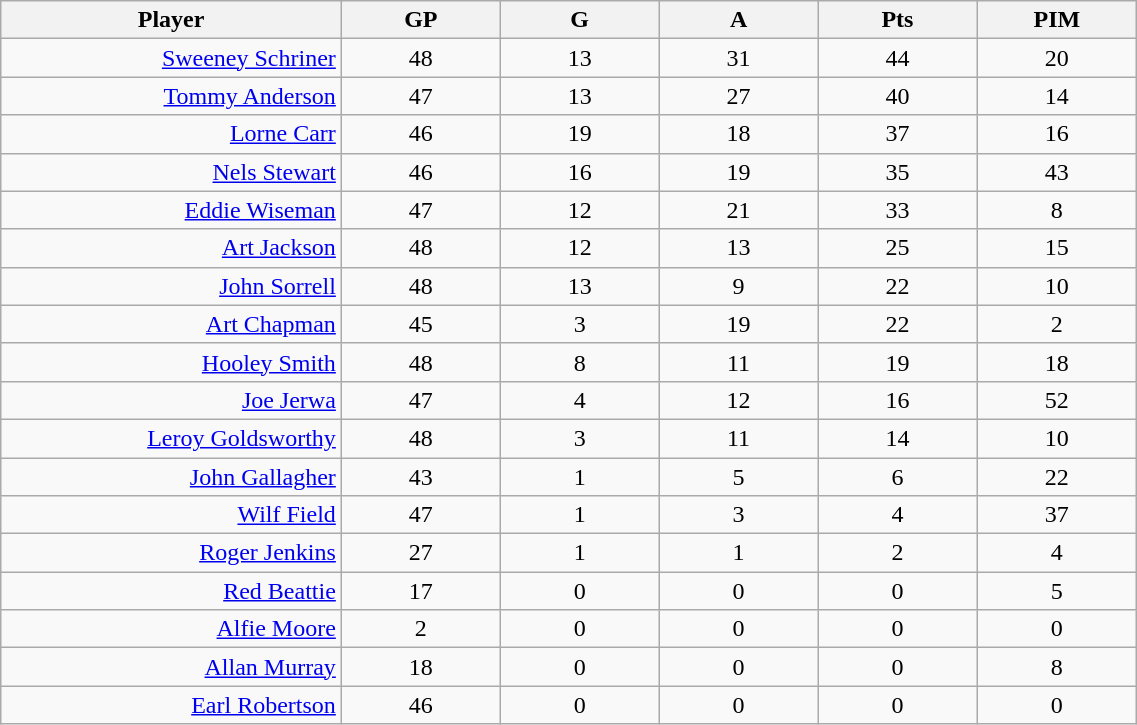<table class="wikitable sortable" width="60%">
<tr ALIGN="center">
<th bgcolor="#DDDDFF" width="10%">Player</th>
<th bgcolor="#DDDDFF" width="5%">GP</th>
<th bgcolor="#DDDDFF" width="5%">G</th>
<th bgcolor="#DDDDFF" width="5%">A</th>
<th bgcolor="#DDDDFF" width="5%">Pts</th>
<th bgcolor="#DDDDFF" width="5%">PIM</th>
</tr>
<tr align="center">
<td align="right"><a href='#'>Sweeney Schriner</a></td>
<td>48</td>
<td>13</td>
<td>31</td>
<td>44</td>
<td>20</td>
</tr>
<tr align="center">
<td align="right"><a href='#'>Tommy Anderson</a></td>
<td>47</td>
<td>13</td>
<td>27</td>
<td>40</td>
<td>14</td>
</tr>
<tr align="center">
<td align="right"><a href='#'>Lorne Carr</a></td>
<td>46</td>
<td>19</td>
<td>18</td>
<td>37</td>
<td>16</td>
</tr>
<tr align="center">
<td align="right"><a href='#'>Nels Stewart</a></td>
<td>46</td>
<td>16</td>
<td>19</td>
<td>35</td>
<td>43</td>
</tr>
<tr align="center">
<td align="right"><a href='#'>Eddie Wiseman</a></td>
<td>47</td>
<td>12</td>
<td>21</td>
<td>33</td>
<td>8</td>
</tr>
<tr align="center">
<td align="right"><a href='#'>Art Jackson</a></td>
<td>48</td>
<td>12</td>
<td>13</td>
<td>25</td>
<td>15</td>
</tr>
<tr align="center">
<td align="right"><a href='#'>John Sorrell</a></td>
<td>48</td>
<td>13</td>
<td>9</td>
<td>22</td>
<td>10</td>
</tr>
<tr align="center">
<td align="right"><a href='#'>Art Chapman</a></td>
<td>45</td>
<td>3</td>
<td>19</td>
<td>22</td>
<td>2</td>
</tr>
<tr align="center">
<td align="right"><a href='#'>Hooley Smith</a></td>
<td>48</td>
<td>8</td>
<td>11</td>
<td>19</td>
<td>18</td>
</tr>
<tr align="center">
<td align="right"><a href='#'>Joe Jerwa</a></td>
<td>47</td>
<td>4</td>
<td>12</td>
<td>16</td>
<td>52</td>
</tr>
<tr align="center">
<td align="right"><a href='#'>Leroy Goldsworthy</a></td>
<td>48</td>
<td>3</td>
<td>11</td>
<td>14</td>
<td>10</td>
</tr>
<tr align="center">
<td align="right"><a href='#'>John Gallagher</a></td>
<td>43</td>
<td>1</td>
<td>5</td>
<td>6</td>
<td>22</td>
</tr>
<tr align="center">
<td align="right"><a href='#'>Wilf Field</a></td>
<td>47</td>
<td>1</td>
<td>3</td>
<td>4</td>
<td>37</td>
</tr>
<tr align="center">
<td align="right"><a href='#'>Roger Jenkins</a></td>
<td>27</td>
<td>1</td>
<td>1</td>
<td>2</td>
<td>4</td>
</tr>
<tr align="center">
<td align="right"><a href='#'>Red Beattie</a></td>
<td>17</td>
<td>0</td>
<td>0</td>
<td>0</td>
<td>5</td>
</tr>
<tr align="center">
<td align="right"><a href='#'>Alfie Moore</a></td>
<td>2</td>
<td>0</td>
<td>0</td>
<td>0</td>
<td>0</td>
</tr>
<tr align="center">
<td align="right"><a href='#'>Allan Murray</a></td>
<td>18</td>
<td>0</td>
<td>0</td>
<td>0</td>
<td>8</td>
</tr>
<tr align="center">
<td align="right"><a href='#'>Earl Robertson</a></td>
<td>46</td>
<td>0</td>
<td>0</td>
<td>0</td>
<td>0</td>
</tr>
</table>
